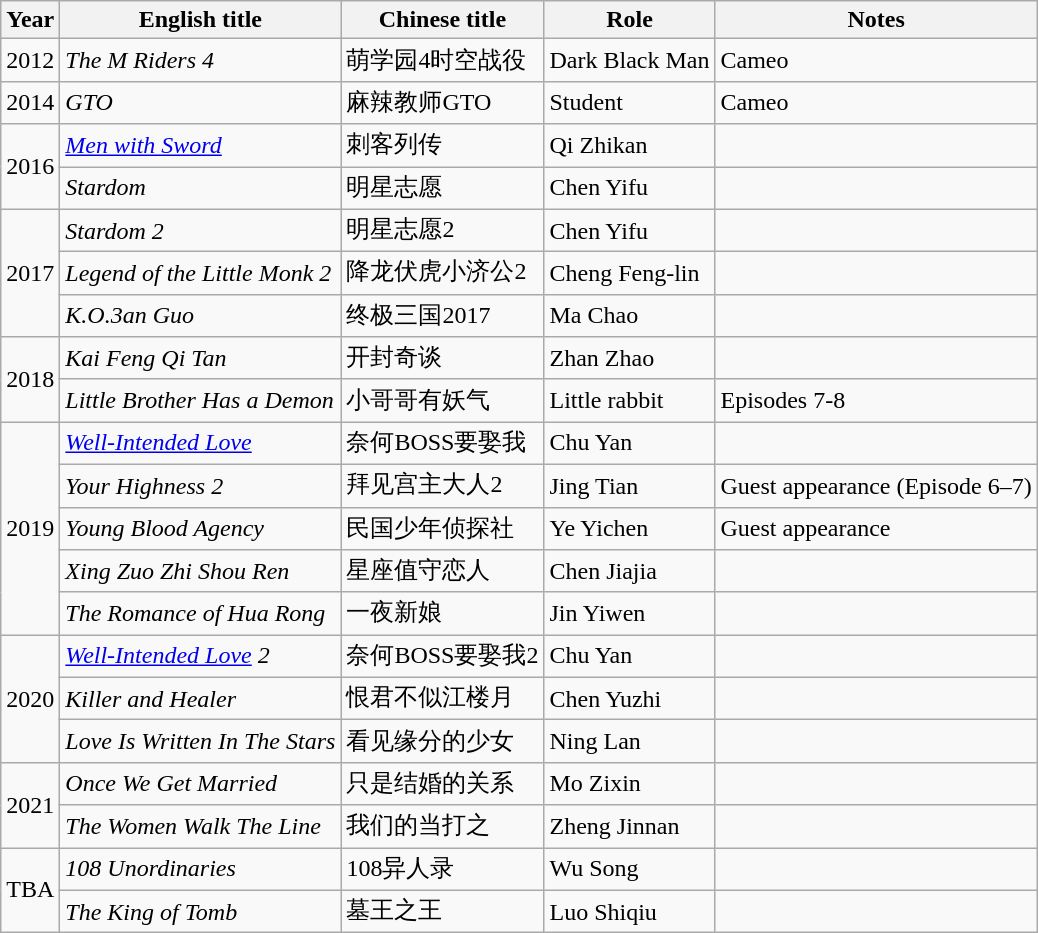<table class="wikitable sortable">
<tr>
<th>Year</th>
<th>English title</th>
<th>Chinese title</th>
<th>Role</th>
<th class="unsortable">Notes</th>
</tr>
<tr>
<td>2012</td>
<td><em>The M Riders 4</em></td>
<td>萌学园4时空战役</td>
<td>Dark Black Man</td>
<td>Cameo</td>
</tr>
<tr>
<td>2014</td>
<td><em> GTO</em></td>
<td>麻辣教师GTO</td>
<td>Student</td>
<td>Cameo</td>
</tr>
<tr>
<td rowspan=2>2016</td>
<td><em><a href='#'>Men with Sword</a></em></td>
<td>刺客列传</td>
<td>Qi Zhikan</td>
<td></td>
</tr>
<tr>
<td><em>Stardom</em></td>
<td>明星志愿</td>
<td>Chen Yifu</td>
<td></td>
</tr>
<tr>
<td rowspan=3>2017</td>
<td><em>Stardom 2</em></td>
<td>明星志愿2</td>
<td>Chen Yifu</td>
<td></td>
</tr>
<tr>
<td><em>Legend of the Little Monk 2</em></td>
<td>降龙伏虎小济公2</td>
<td>Cheng Feng-lin</td>
<td></td>
</tr>
<tr>
<td><em>K.O.3an Guo</em></td>
<td>终极三国2017</td>
<td>Ma Chao</td>
<td></td>
</tr>
<tr>
<td rowspan=2>2018</td>
<td><em>Kai Feng Qi Tan</em></td>
<td>开封奇谈</td>
<td>Zhan Zhao</td>
<td></td>
</tr>
<tr>
<td><em>Little Brother Has a Demon</em></td>
<td>小哥哥有妖气</td>
<td>Little rabbit</td>
<td>Episodes 7-8</td>
</tr>
<tr>
<td rowspan="5">2019</td>
<td><em><a href='#'>Well-Intended Love</a></em></td>
<td>奈何BOSS要娶我</td>
<td>Chu Yan</td>
<td></td>
</tr>
<tr>
<td><em>Your Highness 2</em></td>
<td>拜见宫主大人2</td>
<td>Jing Tian</td>
<td>Guest appearance (Episode 6–7)</td>
</tr>
<tr>
<td><em>Young Blood Agency</em></td>
<td>民国少年侦探社</td>
<td>Ye Yichen</td>
<td>Guest appearance</td>
</tr>
<tr>
<td><em>Xing Zuo Zhi Shou Ren</em></td>
<td>星座值守恋人</td>
<td>Chen Jiajia</td>
<td></td>
</tr>
<tr>
<td><em>The Romance of Hua Rong</em></td>
<td>一夜新娘</td>
<td>Jin Yiwen</td>
<td></td>
</tr>
<tr>
<td rowspan=3>2020</td>
<td><em><a href='#'>Well-Intended Love</a> 2</em></td>
<td>奈何BOSS要娶我2</td>
<td>Chu Yan</td>
<td></td>
</tr>
<tr>
<td><em>Killer and Healer</em></td>
<td>恨君不似江楼月</td>
<td>Chen Yuzhi</td>
<td></td>
</tr>
<tr>
<td><em>Love Is Written In The Stars</em></td>
<td>看见缘分的少女</td>
<td>Ning Lan</td>
<td></td>
</tr>
<tr>
<td rowspan=2>2021</td>
<td><em>Once We Get Married</em></td>
<td>只是结婚的关系</td>
<td>Mo Zixin</td>
<td></td>
</tr>
<tr>
<td><em>The Women Walk The Line</em></td>
<td>我们的当打之</td>
<td>Zheng Jinnan</td>
<td></td>
</tr>
<tr>
<td rowspan=2>TBA</td>
<td><em>108 Unordinaries</em></td>
<td>108异人录</td>
<td>Wu Song</td>
<td></td>
</tr>
<tr>
<td><em>The King of Tomb</em></td>
<td>墓王之王</td>
<td>Luo Shiqiu</td>
<td></td>
</tr>
</table>
